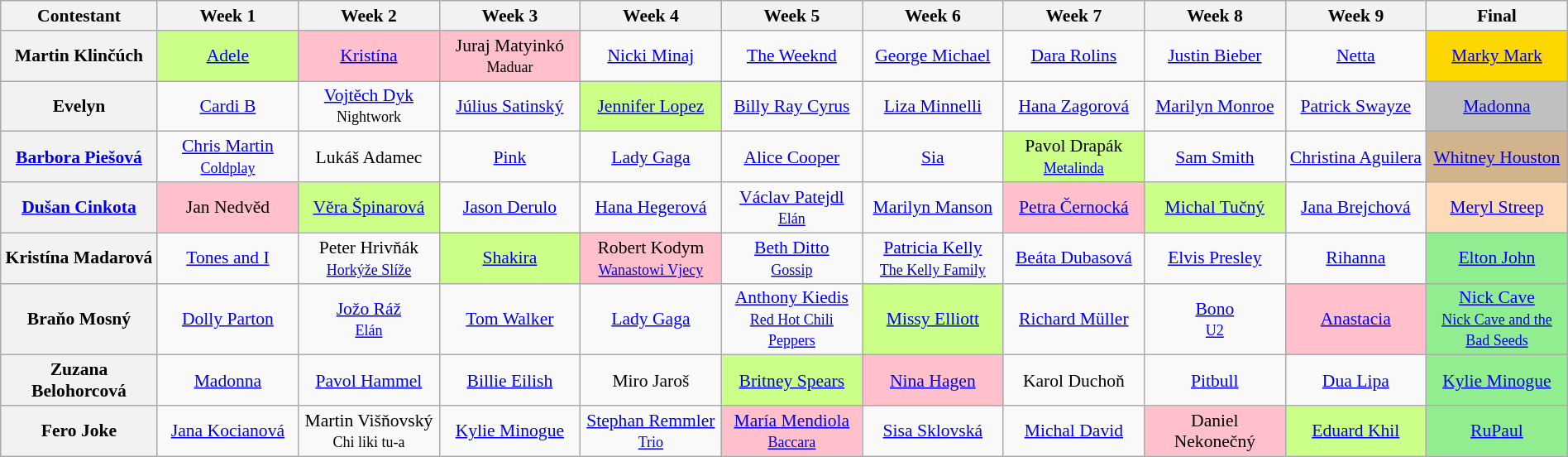<table class="wikitable" style="font-size:90%; text-align:center; margin-left: auto; margin-right: auto">
<tr>
<th style="width: 10%;">Contestant</th>
<th style="width: 9%;">Week 1</th>
<th style="width: 9%;">Week 2</th>
<th style="width: 9%;">Week 3</th>
<th style="width: 9%;">Week 4</th>
<th style="width: 9%;">Week 5</th>
<th style="width: 9%;">Week 6</th>
<th style="width: 9%;">Week 7</th>
<th style="width: 9%;">Week 8</th>
<th style="width: 9%;">Week 9</th>
<th style="width: 9%;">Final</th>
</tr>
<tr>
<th>Martin Klinčúch</th>
<td style="background:#ccff88"><a href='#'>Adele</a></td>
<td style="background:pink"><a href='#'>Kristína</a></td>
<td style="background:pink">Juraj Matyinkó <br><small>Maduar</small></td>
<td><a href='#'>Nicki Minaj</a></td>
<td><a href='#'>The Weeknd</a></td>
<td><a href='#'>George Michael</a></td>
<td><a href='#'>Dara Rolins</a></td>
<td><a href='#'>Justin Bieber</a></td>
<td><a href='#'>Netta</a></td>
<td style="background:gold;"><a href='#'>Marky Mark</a></td>
</tr>
<tr>
<th>Evelyn</th>
<td><a href='#'>Cardi B</a></td>
<td><a href='#'>Vojtěch Dyk</a> <br><small>Nightwork</small></td>
<td><a href='#'>Július Satinský</a></td>
<td style="background:#ccff88"><a href='#'>Jennifer Lopez</a></td>
<td><a href='#'>Billy Ray Cyrus</a></td>
<td><a href='#'>Liza Minnelli</a></td>
<td><a href='#'>Hana Zagorová</a></td>
<td><a href='#'>Marilyn Monroe</a></td>
<td><a href='#'>Patrick Swayze</a></td>
<td style="background:silver;"><a href='#'>Madonna</a></td>
</tr>
<tr>
<th><a href='#'>Barbora Piešová</a></th>
<td><a href='#'>Chris Martin</a> <br><small><a href='#'>Coldplay</a></small></td>
<td>Lukáš Adamec</td>
<td><a href='#'>Pink</a></td>
<td><a href='#'>Lady Gaga</a></td>
<td><a href='#'>Alice Cooper</a></td>
<td><a href='#'>Sia</a></td>
<td style="background:#ccff88">Pavol Drapák<br><small><a href='#'>Metalinda</a></small></td>
<td><a href='#'>Sam Smith</a></td>
<td><a href='#'>Christina Aguilera</a></td>
<td style="background:tan"><a href='#'>Whitney Houston</a></td>
</tr>
<tr>
<th><a href='#'>Dušan Cinkota</a></th>
<td style="background:pink">Jan Nedvěd</td>
<td style="background:#ccff88"><a href='#'>Věra Špinarová</a></td>
<td><a href='#'>Jason Derulo</a></td>
<td><a href='#'>Hana Hegerová</a></td>
<td><a href='#'>Václav Patejdl</a><br><small><a href='#'>Elán</a></small></td>
<td><a href='#'>Marilyn Manson</a></td>
<td style="background:pink"><a href='#'>Petra Černocká</a></td>
<td style="background:#ccff88"><a href='#'>Michal Tučný</a></td>
<td><a href='#'>Jana Brejchová</a></td>
<td style="background:peachpuff"><a href='#'>Meryl Streep</a></td>
</tr>
<tr>
<th>Kristína Madarová</th>
<td><a href='#'>Tones and I</a></td>
<td>Peter Hrivňák <br><small><a href='#'>Horkýže Slíže</a></small></td>
<td style="background:#ccff88"><a href='#'>Shakira</a></td>
<td style="background:pink">Robert Kodym<br><small><a href='#'>Wanastowi Vjecy</a></small></td>
<td><a href='#'>Beth Ditto</a><br><small><a href='#'>Gossip</a></small></td>
<td><a href='#'>Patricia Kelly</a><br><small><a href='#'>The Kelly Family</a></small></td>
<td><a href='#'>Beáta Dubasová</a></td>
<td><a href='#'>Elvis Presley</a></td>
<td><a href='#'>Rihanna</a></td>
<td style="background:lightgreen;"><a href='#'>Elton John</a></td>
</tr>
<tr>
<th>Braňo Mosný</th>
<td><a href='#'>Dolly Parton</a></td>
<td><a href='#'>Jožo Ráž</a><br><small><a href='#'>Elán</a></small></td>
<td><a href='#'>Tom Walker</a></td>
<td><a href='#'>Lady Gaga</a></td>
<td><a href='#'>Anthony Kiedis</a><br><small><a href='#'>Red Hot Chili Peppers</a></small></td>
<td style="background:#ccff88"><a href='#'>Missy Elliott</a></td>
<td><a href='#'>Richard Müller</a></td>
<td><a href='#'>Bono</a><br><small><a href='#'>U2</a></small></td>
<td style="background:pink"><a href='#'>Anastacia</a></td>
<td style="background:lightgreen;"><a href='#'>Nick Cave</a><br><small><a href='#'>Nick Cave and the Bad Seeds</a></small></td>
</tr>
<tr>
<th>Zuzana Belohorcová</th>
<td><a href='#'>Madonna</a></td>
<td><a href='#'>Pavol Hammel</a></td>
<td><a href='#'>Billie Eilish</a></td>
<td>Miro Jaroš</td>
<td style="background:#ccff88"><a href='#'>Britney Spears</a></td>
<td bgcolor=pink><a href='#'>Nina Hagen</a></td>
<td>Karol Duchoň</td>
<td><a href='#'>Pitbull</a></td>
<td><a href='#'>Dua Lipa</a></td>
<td style="background:lightgreen;"><a href='#'>Kylie Minogue</a></td>
</tr>
<tr>
<th>Fero Joke</th>
<td><a href='#'>Jana Kocianová</a></td>
<td>Martin Višňovský <br><small>Chi liki tu-a</small></td>
<td><a href='#'>Kylie Minogue</a></td>
<td><a href='#'>Stephan Remmler</a><br><small><a href='#'>Trio</a></small></td>
<td style="background:pink"><a href='#'>María Mendiola</a><br><small><a href='#'>Baccara</a></small></td>
<td><a href='#'>Sisa Sklovská</a></td>
<td><a href='#'>Michal David</a></td>
<td style="background:pink">Daniel Nekonečný</td>
<td style="background:#ccff88"><a href='#'>Eduard Khil</a></td>
<td style="background:lightgreen;"><a href='#'>RuPaul</a></td>
</tr>
</table>
